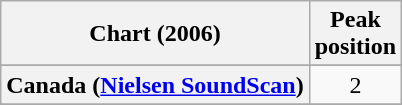<table class="wikitable sortable plainrowheaders" style="text-align:center">
<tr>
<th scope="col">Chart (2006)</th>
<th scope="col">Peak<br>position</th>
</tr>
<tr>
</tr>
<tr>
<th scope="row">Canada (<a href='#'>Nielsen SoundScan</a>)</th>
<td>2</td>
</tr>
<tr>
</tr>
<tr>
</tr>
<tr>
</tr>
<tr>
</tr>
<tr>
</tr>
<tr>
</tr>
</table>
